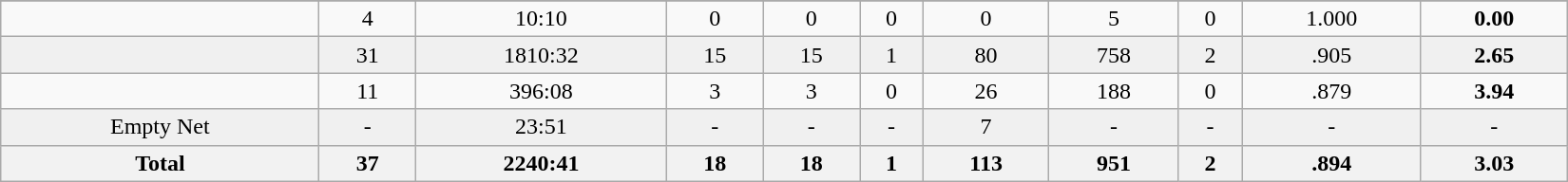<table class="wikitable sortable" width ="1100">
<tr align="center">
</tr>
<tr align="center" bgcolor="">
<td></td>
<td>4</td>
<td>10:10</td>
<td>0</td>
<td>0</td>
<td>0</td>
<td>0</td>
<td>5</td>
<td>0</td>
<td>1.000</td>
<td><strong>0.00</strong></td>
</tr>
<tr align="center" bgcolor="f0f0f0">
<td></td>
<td>31</td>
<td>1810:32</td>
<td>15</td>
<td>15</td>
<td>1</td>
<td>80</td>
<td>758</td>
<td>2</td>
<td>.905</td>
<td><strong>2.65</strong></td>
</tr>
<tr align="center" bgcolor="">
<td></td>
<td>11</td>
<td>396:08</td>
<td>3</td>
<td>3</td>
<td>0</td>
<td>26</td>
<td>188</td>
<td>0</td>
<td>.879</td>
<td><strong>3.94</strong></td>
</tr>
<tr align="center" bgcolor="f0f0f0">
<td>Empty Net</td>
<td>-</td>
<td>23:51</td>
<td>-</td>
<td>-</td>
<td>-</td>
<td>7</td>
<td>-</td>
<td>-</td>
<td>-</td>
<td>-</td>
</tr>
<tr>
<th>Total</th>
<th>37</th>
<th>2240:41</th>
<th>18</th>
<th>18</th>
<th>1</th>
<th>113</th>
<th>951</th>
<th>2</th>
<th>.894</th>
<th>3.03</th>
</tr>
</table>
